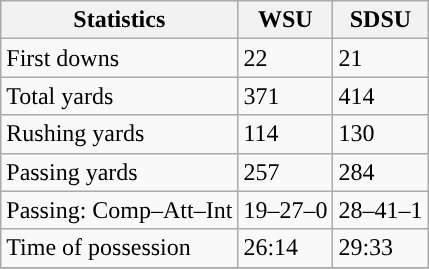<table class="wikitable" style="float: left;">
<tr>
<th>Statistics</th>
<th>WSU</th>
<th>SDSU</th>
</tr>
<tr>
<td>First downs</td>
<td>22</td>
<td>21</td>
</tr>
<tr>
<td>Total yards</td>
<td>371</td>
<td>414</td>
</tr>
<tr>
<td>Rushing yards</td>
<td>114</td>
<td>130</td>
</tr>
<tr>
<td>Passing yards</td>
<td>257</td>
<td>284</td>
</tr>
<tr>
<td>Passing: Comp–Att–Int</td>
<td>19–27–0</td>
<td>28–41–1</td>
</tr>
<tr>
<td>Time of possession</td>
<td>26:14</td>
<td>29:33</td>
</tr>
<tr>
</tr>
</table>
